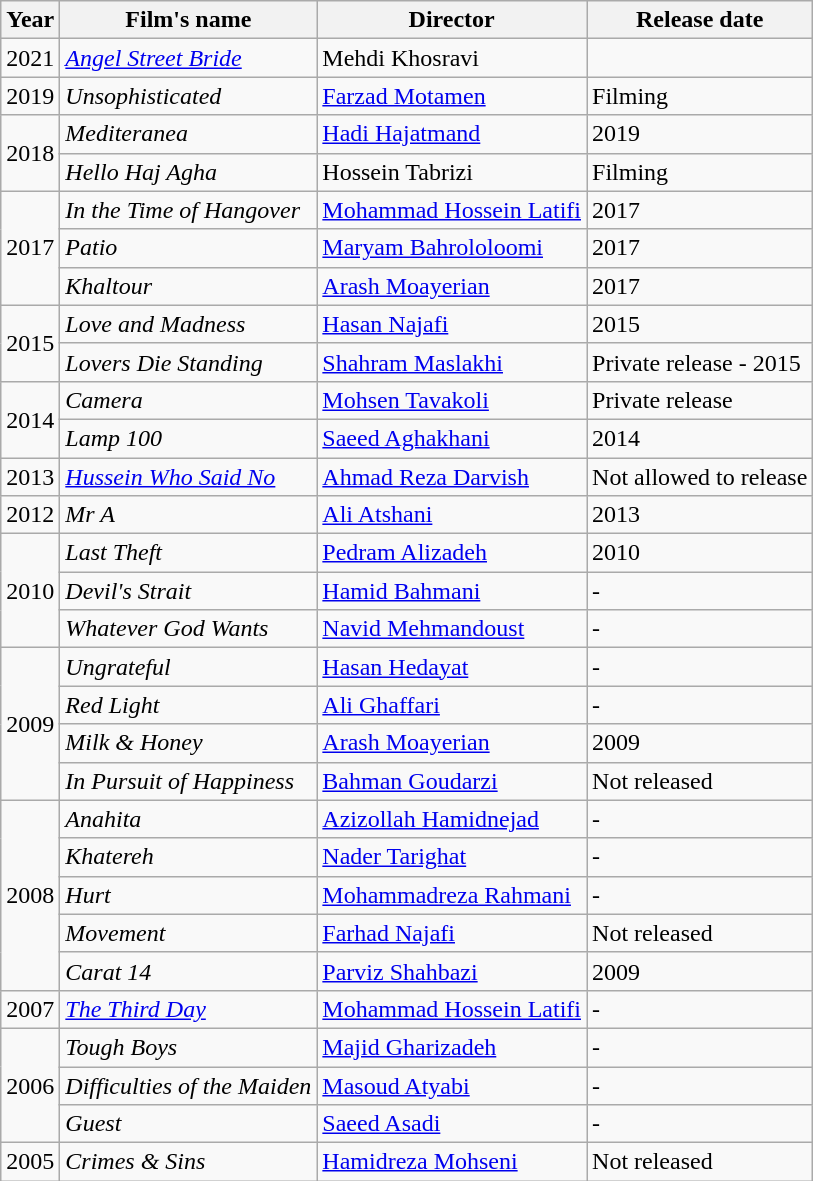<table class="wikitable">
<tr>
<th>Year</th>
<th>Film's name</th>
<th>Director</th>
<th>Release date</th>
</tr>
<tr>
<td>2021</td>
<td><em><a href='#'>Angel Street Bride</a></em></td>
<td>Mehdi Khosravi</td>
<td></td>
</tr>
<tr>
<td>2019</td>
<td><em>Unsophisticated</em></td>
<td><a href='#'>Farzad Motamen</a></td>
<td>Filming</td>
</tr>
<tr>
<td rowspan="2">2018</td>
<td><em>Mediteranea</em></td>
<td><a href='#'>Hadi Hajatmand</a></td>
<td>2019</td>
</tr>
<tr>
<td><em>Hello Haj Agha</em></td>
<td>Hossein Tabrizi</td>
<td>Filming</td>
</tr>
<tr>
<td rowspan="3">2017</td>
<td><em>In the Time of Hangover</em></td>
<td><a href='#'>Mohammad Hossein Latifi</a></td>
<td>2017</td>
</tr>
<tr>
<td><em>Patio</em></td>
<td><a href='#'>Maryam Bahrololoomi</a></td>
<td>2017</td>
</tr>
<tr>
<td><em>Khaltour</em></td>
<td><a href='#'>Arash Moayerian</a></td>
<td>2017</td>
</tr>
<tr>
<td rowspan="2">2015</td>
<td><em>Love and Madness</em></td>
<td><a href='#'>Hasan Najafi</a></td>
<td>2015</td>
</tr>
<tr>
<td><em>Lovers Die Standing</em></td>
<td><a href='#'>Shahram Maslakhi</a></td>
<td>Private release - 2015</td>
</tr>
<tr>
<td rowspan="2">2014</td>
<td><em>Camera</em></td>
<td><a href='#'>Mohsen Tavakoli</a></td>
<td>Private release</td>
</tr>
<tr>
<td><em>Lamp 100</em></td>
<td><a href='#'>Saeed Aghakhani</a></td>
<td>2014</td>
</tr>
<tr>
<td>2013</td>
<td><em><a href='#'>Hussein Who Said No</a></em></td>
<td><a href='#'>Ahmad Reza Darvish</a></td>
<td>Not allowed to release</td>
</tr>
<tr>
<td>2012</td>
<td><em>Mr A</em></td>
<td><a href='#'>Ali Atshani</a></td>
<td>2013</td>
</tr>
<tr>
<td rowspan="3">2010</td>
<td><em>Last Theft</em></td>
<td><a href='#'>Pedram Alizadeh</a></td>
<td>2010</td>
</tr>
<tr>
<td><em>Devil's Strait</em></td>
<td><a href='#'>Hamid Bahmani</a></td>
<td>-</td>
</tr>
<tr>
<td><em>Whatever God Wants</em></td>
<td><a href='#'>Navid Mehmandoust</a></td>
<td>-</td>
</tr>
<tr>
<td rowspan="4">2009</td>
<td><em>Ungrateful</em></td>
<td><a href='#'>Hasan Hedayat</a></td>
<td>-</td>
</tr>
<tr>
<td><em>Red Light</em></td>
<td><a href='#'>Ali Ghaffari</a></td>
<td>-</td>
</tr>
<tr>
<td><em>Milk & Honey</em></td>
<td><a href='#'>Arash Moayerian</a></td>
<td>2009</td>
</tr>
<tr>
<td><em>In Pursuit of Happiness</em></td>
<td><a href='#'>Bahman Goudarzi</a></td>
<td>Not released</td>
</tr>
<tr>
<td rowspan="5">2008</td>
<td><em>Anahita</em></td>
<td><a href='#'>Azizollah Hamidnejad</a></td>
<td>-</td>
</tr>
<tr>
<td><em>Khatereh</em></td>
<td><a href='#'>Nader Tarighat</a></td>
<td>-</td>
</tr>
<tr>
<td><em>Hurt</em></td>
<td><a href='#'>Mohammadreza Rahmani</a></td>
<td>-</td>
</tr>
<tr>
<td><em>Movement</em></td>
<td><a href='#'>Farhad Najafi</a></td>
<td>Not released</td>
</tr>
<tr>
<td><em>Carat 14</em></td>
<td><a href='#'>Parviz Shahbazi</a></td>
<td>2009</td>
</tr>
<tr>
<td>2007</td>
<td><em><a href='#'>The Third Day</a></em></td>
<td><a href='#'>Mohammad Hossein Latifi</a></td>
<td>-</td>
</tr>
<tr>
<td rowspan="3">2006</td>
<td><em>Tough Boys</em></td>
<td><a href='#'>Majid Gharizadeh</a></td>
<td>-</td>
</tr>
<tr>
<td><em>Difficulties of the Maiden</em></td>
<td><a href='#'>Masoud Atyabi</a></td>
<td>-</td>
</tr>
<tr>
<td><em>Guest</em></td>
<td><a href='#'>Saeed Asadi</a></td>
<td>-</td>
</tr>
<tr>
<td>2005</td>
<td><em>Crimes & Sins</em></td>
<td><a href='#'>Hamidreza Mohseni</a></td>
<td>Not released</td>
</tr>
</table>
